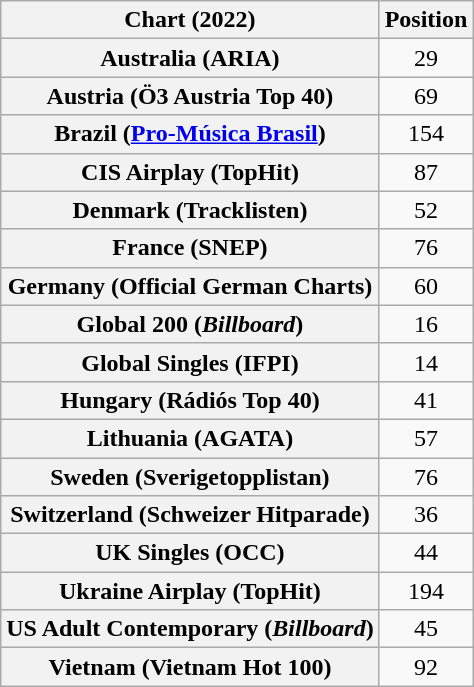<table class="wikitable sortable plainrowheaders" style="text-align:center">
<tr>
<th scope="col">Chart (2022)</th>
<th scope="col">Position</th>
</tr>
<tr>
<th scope="row">Australia (ARIA)</th>
<td>29</td>
</tr>
<tr>
<th scope="row">Austria (Ö3 Austria Top 40)</th>
<td>69</td>
</tr>
<tr>
<th scope="row">Brazil (<a href='#'>Pro-Música Brasil</a>)</th>
<td>154</td>
</tr>
<tr>
<th scope="row">CIS Airplay (TopHit)</th>
<td>87</td>
</tr>
<tr>
<th scope="row">Denmark (Tracklisten)</th>
<td>52</td>
</tr>
<tr>
<th scope="row">France (SNEP)</th>
<td>76</td>
</tr>
<tr>
<th scope="row">Germany (Official German Charts)</th>
<td>60</td>
</tr>
<tr>
<th scope="row">Global 200 (<em>Billboard</em>)</th>
<td>16</td>
</tr>
<tr>
<th scope="row">Global Singles (IFPI)</th>
<td>14</td>
</tr>
<tr>
<th scope="row">Hungary (Rádiós Top 40)</th>
<td>41</td>
</tr>
<tr>
<th scope="row">Lithuania (AGATA)</th>
<td>57</td>
</tr>
<tr>
<th scope="row">Sweden (Sverigetopplistan)</th>
<td>76</td>
</tr>
<tr>
<th scope="row">Switzerland (Schweizer Hitparade)</th>
<td>36</td>
</tr>
<tr>
<th scope="row">UK Singles (OCC)</th>
<td>44</td>
</tr>
<tr>
<th scope="row">Ukraine Airplay (TopHit)</th>
<td>194</td>
</tr>
<tr>
<th scope="row">US Adult Contemporary (<em>Billboard</em>)</th>
<td>45</td>
</tr>
<tr>
<th scope="row">Vietnam (Vietnam Hot 100)</th>
<td>92</td>
</tr>
</table>
